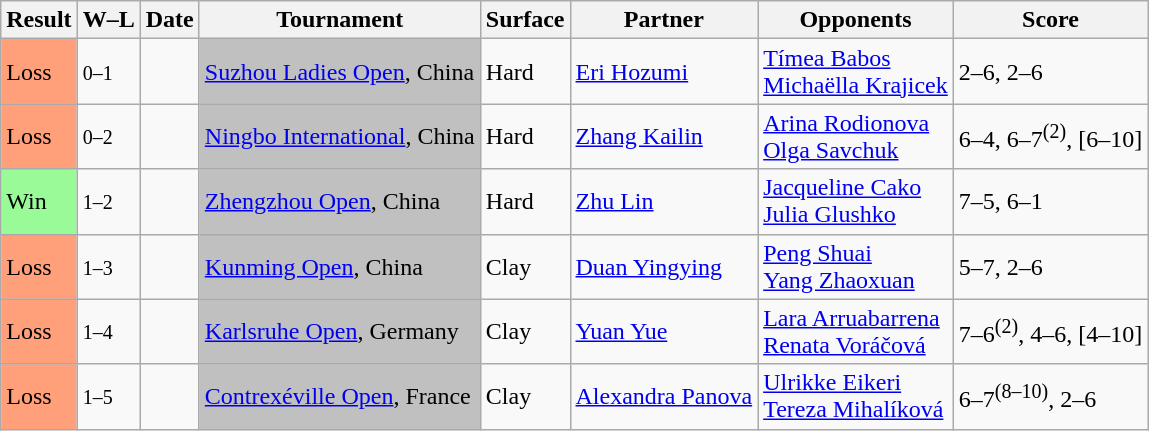<table class="sortable wikitable">
<tr>
<th>Result</th>
<th class="unsortable">W–L</th>
<th>Date</th>
<th>Tournament</th>
<th>Surface</th>
<th>Partner</th>
<th>Opponents</th>
<th class="unsortable">Score</th>
</tr>
<tr>
<td style="background:#ffa07a;">Loss</td>
<td><small>0–1</small></td>
<td><a href='#'></a></td>
<td style="background:silver;"><a href='#'>Suzhou Ladies Open</a>, China</td>
<td>Hard</td>
<td> <a href='#'>Eri Hozumi</a></td>
<td> <a href='#'>Tímea Babos</a> <br>  <a href='#'>Michaëlla Krajicek</a></td>
<td>2–6, 2–6</td>
</tr>
<tr>
<td style="background:#ffa07a;">Loss</td>
<td><small>0–2</small></td>
<td><a href='#'></a></td>
<td style="background:silver;"><a href='#'>Ningbo International</a>, China</td>
<td>Hard</td>
<td> <a href='#'>Zhang Kailin</a></td>
<td> <a href='#'>Arina Rodionova</a> <br>  <a href='#'>Olga Savchuk</a></td>
<td>6–4, 6–7<sup>(2)</sup>, [6–10]</td>
</tr>
<tr>
<td style="background:#98fb98;">Win</td>
<td><small>1–2</small></td>
<td><a href='#'></a></td>
<td style="background:silver;"><a href='#'>Zhengzhou Open</a>, China</td>
<td>Hard</td>
<td> <a href='#'>Zhu Lin</a></td>
<td> <a href='#'>Jacqueline Cako</a> <br>  <a href='#'>Julia Glushko</a></td>
<td>7–5, 6–1</td>
</tr>
<tr>
<td style="background:#ffa07a;">Loss</td>
<td><small>1–3</small></td>
<td><a href='#'></a></td>
<td style="background:silver;"><a href='#'>Kunming Open</a>, China</td>
<td>Clay</td>
<td> <a href='#'>Duan Yingying</a></td>
<td> <a href='#'>Peng Shuai</a> <br>  <a href='#'>Yang Zhaoxuan</a></td>
<td>5–7, 2–6</td>
</tr>
<tr>
<td style="background:#ffa07a;">Loss</td>
<td><small>1–4</small></td>
<td><a href='#'></a></td>
<td style="background:silver;"><a href='#'>Karlsruhe Open</a>, Germany</td>
<td>Clay</td>
<td> <a href='#'>Yuan Yue</a></td>
<td> <a href='#'>Lara Arruabarrena</a> <br>  <a href='#'>Renata Voráčová</a></td>
<td>7–6<sup>(2)</sup>, 4–6, [4–10]</td>
</tr>
<tr>
<td style="background:#ffa07a;">Loss</td>
<td><small>1–5</small></td>
<td><a href='#'></a></td>
<td style="background:silver;"><a href='#'>Contrexéville Open</a>, France</td>
<td>Clay</td>
<td> <a href='#'>Alexandra Panova</a></td>
<td> <a href='#'>Ulrikke Eikeri</a> <br>  <a href='#'>Tereza Mihalíková</a></td>
<td>6–7<sup>(8–10)</sup>, 2–6</td>
</tr>
</table>
